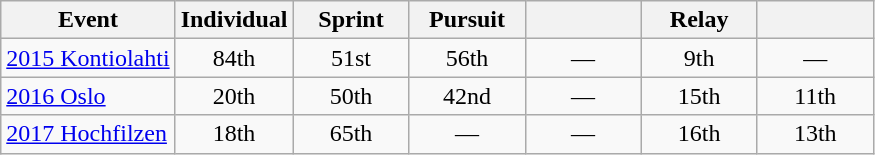<table class="wikitable" style="text-align: center;">
<tr ">
<th>Event</th>
<th style="width:70px;">Individual</th>
<th style="width:70px;">Sprint</th>
<th style="width:70px;">Pursuit</th>
<th style="width:70px;"></th>
<th style="width:70px;">Relay</th>
<th style="width:70px;"></th>
</tr>
<tr>
<td align=left> <a href='#'>2015 Kontiolahti</a></td>
<td>84th</td>
<td>51st</td>
<td>56th</td>
<td>—</td>
<td>9th</td>
<td>—</td>
</tr>
<tr>
<td align=left> <a href='#'>2016 Oslo</a></td>
<td>20th</td>
<td>50th</td>
<td>42nd</td>
<td>—</td>
<td>15th</td>
<td>11th</td>
</tr>
<tr>
<td align="left"> <a href='#'>2017 Hochfilzen</a></td>
<td>18th</td>
<td>65th</td>
<td>—</td>
<td>—</td>
<td>16th</td>
<td>13th</td>
</tr>
</table>
